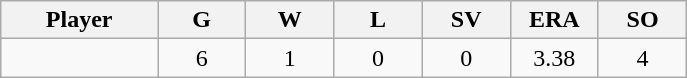<table class="wikitable sortable">
<tr>
<th bgcolor="#DDDDFF" width="16%">Player</th>
<th bgcolor="#DDDDFF" width="9%">G</th>
<th bgcolor="#DDDDFF" width="9%">W</th>
<th bgcolor="#DDDDFF" width="9%">L</th>
<th bgcolor="#DDDDFF" width="9%">SV</th>
<th bgcolor="#DDDDFF" width="9%">ERA</th>
<th bgcolor="#DDDDFF" width="9%">SO</th>
</tr>
<tr align="center">
<td></td>
<td>6</td>
<td>1</td>
<td>0</td>
<td>0</td>
<td>3.38</td>
<td>4</td>
</tr>
</table>
